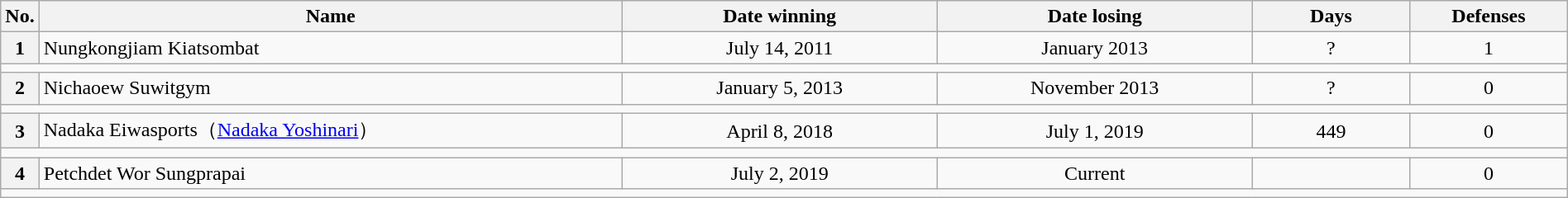<table class="wikitable" width=100%>
<tr>
<th style="width:1%;">No.</th>
<th style="width:37%;">Name</th>
<th style="width:20%;">Date winning</th>
<th style="width:20%;">Date losing</th>
<th data-sort-type="number" style="width:10%;">Days</th>
<th data-sort-type="number" style="width:10%;">Defenses</th>
</tr>
<tr align=center>
<th>1</th>
<td align=left> Nungkongjiam Kiatsombat</td>
<td>July 14, 2011</td>
<td>January 2013</td>
<td>?</td>
<td>1</td>
</tr>
<tr>
<td colspan="6"></td>
</tr>
<tr align=center>
<th>2</th>
<td align=left> Nichaoew Suwitgym</td>
<td>January 5, 2013</td>
<td>November 2013</td>
<td>?</td>
<td>0</td>
</tr>
<tr>
<td colspan="6"></td>
</tr>
<tr align=center>
<th>3</th>
<td align=left> Nadaka Eiwasports（<a href='#'>Nadaka Yoshinari</a>）</td>
<td>April 8, 2018</td>
<td>July 1, 2019</td>
<td>449</td>
<td>0</td>
</tr>
<tr>
<td colspan="6"></td>
</tr>
<tr align=center>
<th>4</th>
<td align=left> Petchdet Wor Sungprapai</td>
<td>July 2, 2019</td>
<td>Current</td>
<td></td>
<td>0</td>
</tr>
<tr>
<td colspan="6"></td>
</tr>
</table>
